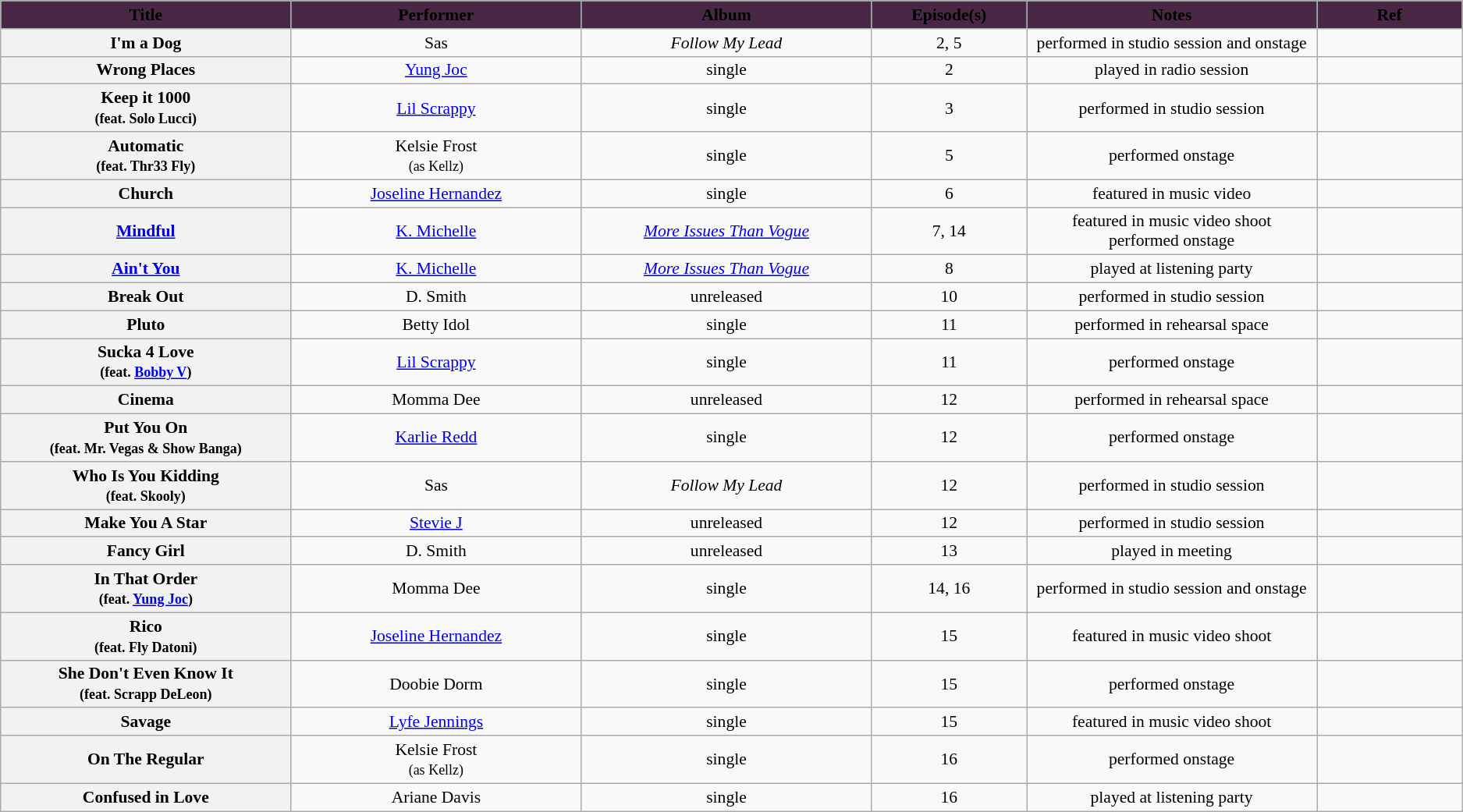<table class="wikitable sortable" style="font-size:90%; text-align: center">
<tr>
<th scope="col"  style="background:#492845; width:10%;">Title</th>
<th scope="col"  style="background:#492845; width:10%;">Performer</th>
<th scope="col"  style="background:#492845; width:10%;">Album</th>
<th scope="col"  style="background:#492845; width:5%;">Episode(s)</th>
<th scope="col"  style="background:#492845; width:10%;">Notes</th>
<th scope="col"  style="background:#492845; width:5%;">Ref</th>
</tr>
<tr>
<th scope="row">I'm a Dog</th>
<td>Sas</td>
<td><em>Follow My Lead</em></td>
<td>2, 5</td>
<td>performed in studio session and onstage</td>
<td style="text-align:center;"></td>
</tr>
<tr>
<th scope="row">Wrong Places</th>
<td><a href='#'>Yung Joc</a></td>
<td>single</td>
<td>2</td>
<td>played in radio session</td>
<td style="text-align:center;"></td>
</tr>
<tr>
<th scope="row">Keep it 1000 <br><small>(feat. Solo Lucci)</small></th>
<td><a href='#'>Lil Scrappy</a></td>
<td>single</td>
<td>3</td>
<td>performed in studio session</td>
<td style="text-align:center;"></td>
</tr>
<tr>
<th scope="row">Automatic <br><small>(feat. Thr33 Fly)</small></th>
<td>Kelsie Frost <br><small>(as Kellz)</small></td>
<td>single</td>
<td>5</td>
<td>performed onstage</td>
<td style="text-align:center;"></td>
</tr>
<tr>
<th scope="row">Church</th>
<td><a href='#'>Joseline Hernandez</a></td>
<td>single</td>
<td>6</td>
<td>featured in music video</td>
<td></td>
</tr>
<tr>
<th scope="row"><a href='#'>Mindful</a></th>
<td><a href='#'>K. Michelle</a></td>
<td><em><a href='#'>More Issues Than Vogue</a></em></td>
<td>7, 14</td>
<td>featured in music video shoot <br> performed onstage</td>
<td style="text-align:center;"></td>
</tr>
<tr>
<th scope="row"><a href='#'>Ain't You</a></th>
<td><a href='#'>K. Michelle</a></td>
<td><em><a href='#'>More Issues Than Vogue</a></em></td>
<td>8</td>
<td>played at listening party</td>
<td style="text-align:center;"></td>
</tr>
<tr>
<th scope="row">Break Out</th>
<td>D. Smith</td>
<td>unreleased</td>
<td>10</td>
<td>performed in studio session</td>
<td></td>
</tr>
<tr>
<th scope="row">Pluto</th>
<td>Betty Idol</td>
<td>single</td>
<td>11</td>
<td>performed in rehearsal space</td>
<td style="text-align:center;"></td>
</tr>
<tr>
<th scope="row">Sucka 4 Love <br><small>(feat. <a href='#'>Bobby V</a>)</small></th>
<td><a href='#'>Lil Scrappy</a></td>
<td>single</td>
<td>11</td>
<td>performed onstage</td>
<td style="text-align:center;"></td>
</tr>
<tr>
<th scope="row">Cinema</th>
<td>Momma Dee</td>
<td>unreleased</td>
<td>12</td>
<td>performed in rehearsal space</td>
<td></td>
</tr>
<tr>
<th scope="row">Put You On <br><small>(feat. Mr. Vegas & Show Banga)</small></th>
<td><a href='#'>Karlie Redd</a></td>
<td>single</td>
<td>12</td>
<td>performed onstage</td>
<td style="text-align:center;"></td>
</tr>
<tr>
<th scope="row">Who Is You Kidding <br><small>(feat. Skooly)</small></th>
<td>Sas</td>
<td><em>Follow My Lead</em></td>
<td>12</td>
<td>performed in studio session</td>
<td></td>
</tr>
<tr>
<th scope="row">Make You A Star</th>
<td><a href='#'>Stevie J</a></td>
<td>unreleased</td>
<td>12</td>
<td>performed in studio session</td>
<td></td>
</tr>
<tr>
<th scope="row">Fancy Girl</th>
<td>D. Smith</td>
<td>unreleased</td>
<td>13</td>
<td>played in meeting</td>
<td></td>
</tr>
<tr>
<th scope="row">In That Order <br><small>(feat. <a href='#'>Yung Joc</a>)</small></th>
<td>Momma Dee</td>
<td>single</td>
<td>14, 16</td>
<td>performed in studio session and onstage</td>
<td style="text-align:center;"></td>
</tr>
<tr>
<th scope="row">Rico <br><small>(feat. Fly Datoni)</small></th>
<td><a href='#'>Joseline Hernandez</a></td>
<td>single</td>
<td>15</td>
<td>featured in music video shoot</td>
<td></td>
</tr>
<tr>
<th scope="row">She Don't Even Know It<br><small>(feat. Scrapp DeLeon)</small></th>
<td>Doobie Dorm</td>
<td>single</td>
<td>15</td>
<td>performed onstage</td>
<td style="text-align:center;"></td>
</tr>
<tr>
<th scope="row">Savage</th>
<td><a href='#'>Lyfe Jennings</a></td>
<td>single</td>
<td>15</td>
<td>featured in music video shoot</td>
<td style="text-align:center;"></td>
</tr>
<tr>
<th scope="row">On The Regular</th>
<td>Kelsie Frost <br><small>(as Kellz)</small></td>
<td>single</td>
<td>16</td>
<td>performed onstage</td>
<td></td>
</tr>
<tr>
<th scope="row">Confused in Love</th>
<td>Ariane Davis</td>
<td>single</td>
<td>16</td>
<td>played at listening party</td>
<td></td>
</tr>
</table>
